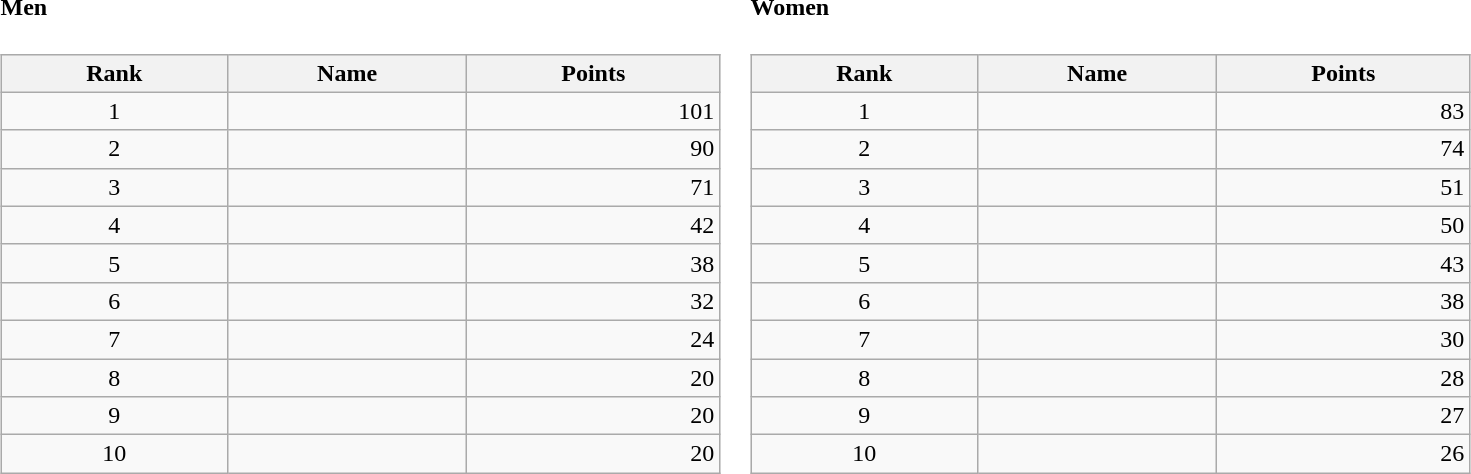<table border="0">
<tr>
<td valign="top"><br><h4>Men</h4><table class="wikitable" style="width:30em; margin-bottom:0">
<tr>
<th>Rank</th>
<th>Name</th>
<th>Points</th>
</tr>
<tr>
<td style="text-align:center;">1</td>
<td></td>
<td align="right">101</td>
</tr>
<tr>
<td style="text-align:center;">2</td>
<td></td>
<td align="right">90</td>
</tr>
<tr>
<td style="text-align:center;">3</td>
<td></td>
<td align="right">71</td>
</tr>
<tr>
<td style="text-align:center;">4</td>
<td></td>
<td align="right">42</td>
</tr>
<tr>
<td style="text-align:center;">5</td>
<td></td>
<td align="right">38</td>
</tr>
<tr>
<td style="text-align:center;">6</td>
<td></td>
<td align="right">32</td>
</tr>
<tr>
<td style="text-align:center;">7</td>
<td></td>
<td align="right">24</td>
</tr>
<tr>
<td style="text-align:center;">8</td>
<td></td>
<td align="right">20</td>
</tr>
<tr>
<td style="text-align:center;">9</td>
<td></td>
<td align="right">20</td>
</tr>
<tr>
<td style="text-align:center;">10</td>
<td></td>
<td align="right">20</td>
</tr>
</table>
</td>
<td valign="top"><br><h4>Women</h4><table class="wikitable" style="width:30em; margin-bottom:0">
<tr>
<th>Rank</th>
<th>Name</th>
<th>Points</th>
</tr>
<tr>
<td style="text-align:center;">1</td>
<td></td>
<td align="right">83</td>
</tr>
<tr>
<td style="text-align:center;">2</td>
<td></td>
<td align="right">74</td>
</tr>
<tr>
<td style="text-align:center;">3</td>
<td></td>
<td align="right">51</td>
</tr>
<tr>
<td style="text-align:center;">4</td>
<td></td>
<td align="right">50</td>
</tr>
<tr>
<td style="text-align:center;">5</td>
<td></td>
<td align="right">43</td>
</tr>
<tr>
<td style="text-align:center;">6</td>
<td></td>
<td align="right">38</td>
</tr>
<tr>
<td style="text-align:center;">7</td>
<td></td>
<td align="right">30</td>
</tr>
<tr>
<td style="text-align:center;">8</td>
<td></td>
<td align="right">28</td>
</tr>
<tr>
<td style="text-align:center;">9</td>
<td></td>
<td align="right">27</td>
</tr>
<tr>
<td style="text-align:center;">10</td>
<td></td>
<td align="right">26</td>
</tr>
</table>
</td>
</tr>
</table>
